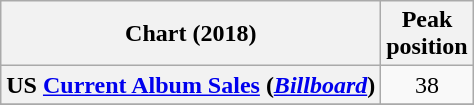<table class="wikitable plainrowheaders sortable" style="text-align:center;">
<tr>
<th scope="col">Chart (2018)</th>
<th scope="col">Peak<br>position</th>
</tr>
<tr>
<th scope="row">US <a href='#'>Current Album Sales</a> (<em><a href='#'>Billboard</a></em>)</th>
<td>38</td>
</tr>
<tr>
</tr>
</table>
